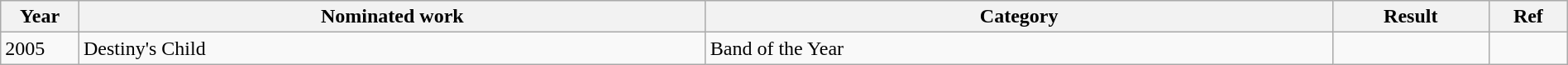<table class="wikitable" width="100%">
<tr>
<th width="5%">Year</th>
<th width="40%">Nominated work</th>
<th width="40%">Category</th>
<th width="10%">Result</th>
<th width="5%">Ref</th>
</tr>
<tr>
<td>2005</td>
<td>Destiny's Child</td>
<td>Band of the Year</td>
<td></td>
<td></td>
</tr>
</table>
